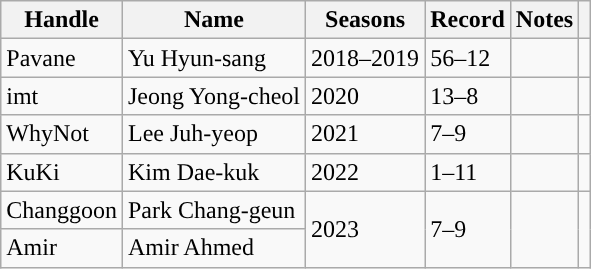<table class="wikitable">
<tr>
<th style="background:#">Handle</th>
<th style="background:#">Name</th>
<th style="background:#">Seasons</th>
<th style="background:#">Record</th>
<th style="background:#">Notes</th>
<th style="background:#"></th>
</tr>
<tr>
<td>Pavane</td>
<td>Yu Hyun-sang</td>
<td>2018–2019</td>
<td>56–12 </td>
<td></td>
<td></td>
</tr>
<tr>
<td>imt</td>
<td>Jeong Yong-cheol</td>
<td>2020</td>
<td>13–8 </td>
<td></td>
<td></td>
</tr>
<tr>
<td>WhyNot</td>
<td>Lee Juh-yeop</td>
<td>2021</td>
<td>7–9 </td>
<td></td>
<td></td>
</tr>
<tr>
<td>KuKi</td>
<td>Kim Dae-kuk</td>
<td>2022</td>
<td>1–11 </td>
<td></td>
<td></td>
</tr>
<tr>
<td>Changgoon</td>
<td>Park Chang-geun</td>
<td rowspan=2>2023</td>
<td rowspan=2>7–9 </td>
<td rowspan=2></td>
<td rowspan=2></td>
</tr>
<tr>
<td>Amir</td>
<td>Amir Ahmed</td>
</tr>
</table>
